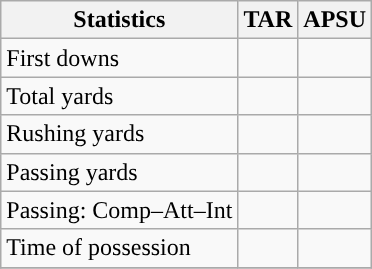<table class="wikitable" style="float: left;">
<tr>
<th>Statistics</th>
<th>TAR</th>
<th>APSU</th>
</tr>
<tr>
<td>First downs</td>
<td></td>
<td></td>
</tr>
<tr>
<td>Total yards</td>
<td></td>
<td></td>
</tr>
<tr>
<td>Rushing yards</td>
<td></td>
<td></td>
</tr>
<tr>
<td>Passing yards</td>
<td></td>
<td></td>
</tr>
<tr>
<td>Passing: Comp–Att–Int</td>
<td></td>
<td></td>
</tr>
<tr>
<td>Time of possession</td>
<td></td>
<td></td>
</tr>
<tr>
</tr>
</table>
